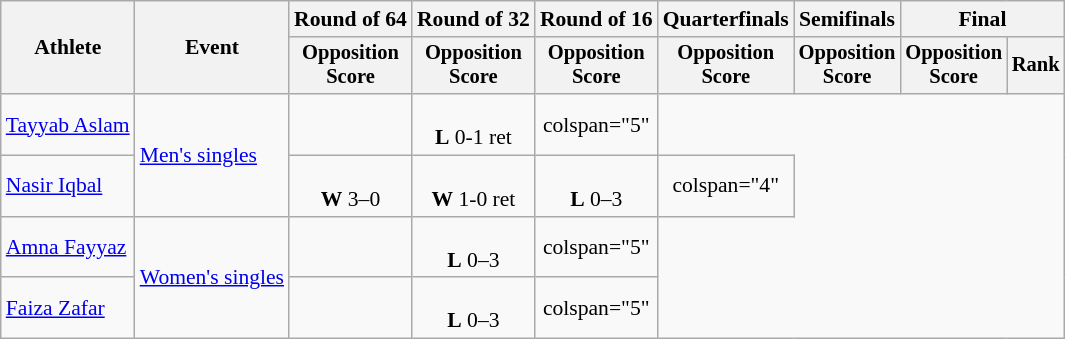<table class=wikitable style=font-size:90%;text-align:center>
<tr>
<th rowspan=2>Athlete</th>
<th rowspan=2>Event</th>
<th>Round of 64</th>
<th>Round of 32</th>
<th>Round of 16</th>
<th>Quarterfinals</th>
<th>Semifinals</th>
<th colspan=2>Final</th>
</tr>
<tr style=font-size:95%>
<th>Opposition<br>Score</th>
<th>Opposition<br>Score</th>
<th>Opposition<br>Score</th>
<th>Opposition<br>Score</th>
<th>Opposition<br>Score</th>
<th>Opposition<br>Score</th>
<th>Rank</th>
</tr>
<tr>
<td align=left><a href='#'>Tayyab Aslam</a></td>
<td align=left rowspan=2><a href='#'>Men's singles</a></td>
<td></td>
<td><br><strong>L</strong> 0-1 ret</td>
<td>colspan="5" </td>
</tr>
<tr>
<td align=left><a href='#'>Nasir Iqbal</a></td>
<td><br><strong>W</strong> 3–0</td>
<td><br><strong>W</strong> 1-0 ret</td>
<td><br><strong>L</strong> 0–3</td>
<td>colspan="4" </td>
</tr>
<tr>
<td align=left><a href='#'>Amna Fayyaz</a></td>
<td align=left rowspan=2><a href='#'>Women's singles</a></td>
<td></td>
<td><br><strong>L</strong> 0–3</td>
<td>colspan="5" </td>
</tr>
<tr>
<td align=left><a href='#'>Faiza Zafar</a></td>
<td></td>
<td><br><strong>L</strong> 0–3</td>
<td>colspan="5" </td>
</tr>
</table>
